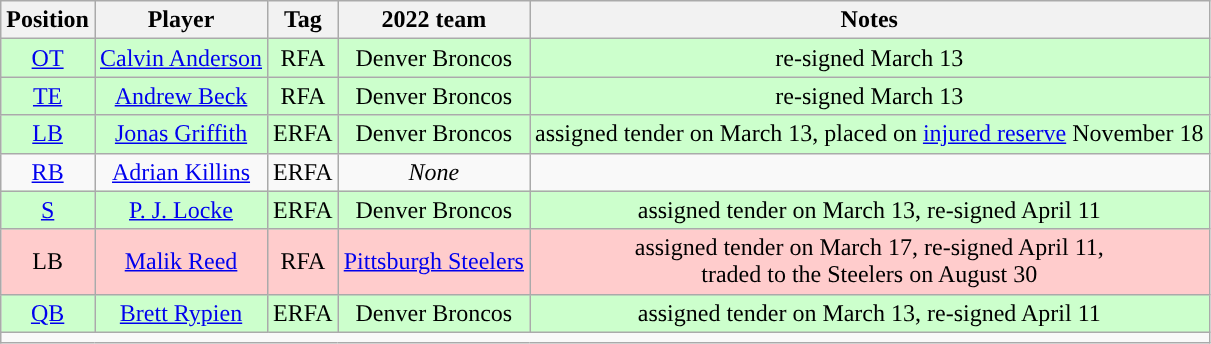<table class="wikitable" style="text-align:center">
<tr>
<th>Position</th>
<th>Player</th>
<th>Tag</th>
<th>2022 team</th>
<th>Notes</th>
</tr>
<tr style="background:#cfc">
<td><a href='#'>OT</a></td>
<td><a href='#'>Calvin Anderson</a></td>
<td>RFA</td>
<td>Denver Broncos</td>
<td>re-signed March 13</td>
</tr>
<tr style="background:#cfc">
<td><a href='#'>TE</a></td>
<td><a href='#'>Andrew Beck</a></td>
<td>RFA</td>
<td>Denver Broncos</td>
<td>re-signed March 13</td>
</tr>
<tr style="background:#cfc">
<td><a href='#'>LB</a></td>
<td><a href='#'>Jonas Griffith</a></td>
<td>ERFA</td>
<td>Denver Broncos</td>
<td>assigned tender on March 13, placed on <a href='#'>injured reserve</a> November 18</td>
</tr>
<tr style="background:#">
<td><a href='#'>RB</a></td>
<td><a href='#'>Adrian Killins</a></td>
<td>ERFA</td>
<td><em>None</em></td>
<td></td>
</tr>
<tr style="background:#cfc">
<td><a href='#'>S</a></td>
<td><a href='#'>P. J. Locke</a></td>
<td>ERFA</td>
<td>Denver Broncos</td>
<td>assigned tender on March 13, re-signed April 11</td>
</tr>
<tr style="background:#fcc">
<td>LB</td>
<td><a href='#'>Malik Reed</a></td>
<td>RFA</td>
<td><a href='#'>Pittsburgh Steelers</a></td>
<td>assigned tender on March 17, re-signed April 11,<br>traded to the Steelers on August 30</td>
</tr>
<tr style="background:#cfc">
<td><a href='#'>QB</a></td>
<td><a href='#'>Brett Rypien</a></td>
<td>ERFA</td>
<td>Denver Broncos</td>
<td>assigned tender on March 13, re-signed April 11</td>
</tr>
<tr>
<td colspan=5></td>
</tr>
</table>
